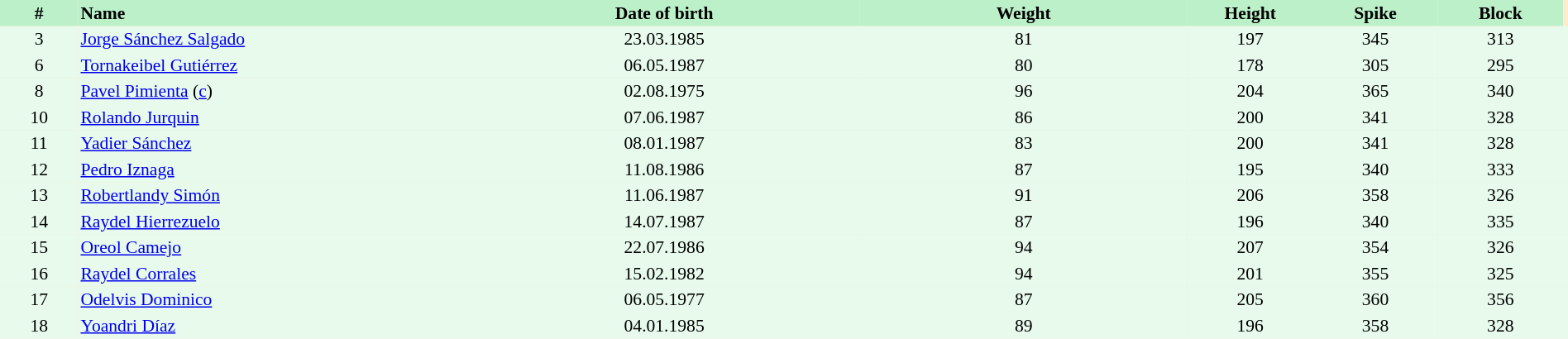<table border=0 cellpadding=2 cellspacing=0  |- bgcolor=#FFECCE style="text-align:center; font-size:90%;" width=100%>
<tr bgcolor=#BBF0C9>
<th width=5%>#</th>
<th width=25% align=left>Name</th>
<th width=25%>Date of birth</th>
<th width=21%>Weight</th>
<th width=8%>Height</th>
<th width=8%>Spike</th>
<th width=8%>Block</th>
</tr>
<tr bgcolor=#E7FAEC>
<td>3</td>
<td align=left><a href='#'>Jorge Sánchez Salgado</a></td>
<td>23.03.1985</td>
<td>81</td>
<td>197</td>
<td>345</td>
<td>313</td>
<td></td>
</tr>
<tr bgcolor=#E7FAEC>
<td>6</td>
<td align=left><a href='#'>Tornakeibel Gutiérrez</a></td>
<td>06.05.1987</td>
<td>80</td>
<td>178</td>
<td>305</td>
<td>295</td>
<td></td>
</tr>
<tr bgcolor=#E7FAEC>
<td>8</td>
<td align=left><a href='#'>Pavel Pimienta</a> (<a href='#'>c</a>)</td>
<td>02.08.1975</td>
<td>96</td>
<td>204</td>
<td>365</td>
<td>340</td>
<td></td>
</tr>
<tr bgcolor=#E7FAEC>
<td>10</td>
<td align=left><a href='#'>Rolando Jurquin</a></td>
<td>07.06.1987</td>
<td>86</td>
<td>200</td>
<td>341</td>
<td>328</td>
<td></td>
</tr>
<tr bgcolor=#E7FAEC>
<td>11</td>
<td align=left><a href='#'>Yadier Sánchez</a></td>
<td>08.01.1987</td>
<td>83</td>
<td>200</td>
<td>341</td>
<td>328</td>
<td></td>
</tr>
<tr bgcolor=#E7FAEC>
<td>12</td>
<td align=left><a href='#'>Pedro Iznaga</a></td>
<td>11.08.1986</td>
<td>87</td>
<td>195</td>
<td>340</td>
<td>333</td>
<td></td>
</tr>
<tr bgcolor=#E7FAEC>
<td>13</td>
<td align=left><a href='#'>Robertlandy Simón</a></td>
<td>11.06.1987</td>
<td>91</td>
<td>206</td>
<td>358</td>
<td>326</td>
<td></td>
</tr>
<tr bgcolor=#E7FAEC>
<td>14</td>
<td align=left><a href='#'>Raydel Hierrezuelo</a></td>
<td>14.07.1987</td>
<td>87</td>
<td>196</td>
<td>340</td>
<td>335</td>
<td></td>
</tr>
<tr bgcolor=#E7FAEC>
<td>15</td>
<td align=left><a href='#'>Oreol Camejo</a></td>
<td>22.07.1986</td>
<td>94</td>
<td>207</td>
<td>354</td>
<td>326</td>
<td></td>
</tr>
<tr bgcolor=#E7FAEC>
<td>16</td>
<td align=left><a href='#'>Raydel Corrales</a></td>
<td>15.02.1982</td>
<td>94</td>
<td>201</td>
<td>355</td>
<td>325</td>
<td></td>
</tr>
<tr bgcolor=#E7FAEC>
<td>17</td>
<td align=left><a href='#'>Odelvis Dominico</a></td>
<td>06.05.1977</td>
<td>87</td>
<td>205</td>
<td>360</td>
<td>356</td>
<td></td>
</tr>
<tr bgcolor=#E7FAEC>
<td>18</td>
<td align=left><a href='#'>Yoandri Díaz</a></td>
<td>04.01.1985</td>
<td>89</td>
<td>196</td>
<td>358</td>
<td>328</td>
<td></td>
</tr>
</table>
